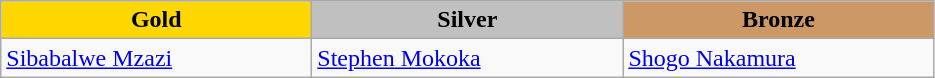<table class="wikitable" style="text-align:left">
<tr align="center">
<td width=200 bgcolor=gold><strong>Gold</strong></td>
<td width=200 bgcolor=silver><strong>Silver</strong></td>
<td width=200 bgcolor=CC9966><strong>Bronze</strong></td>
</tr>
<tr>
<td><a href='#'>Sibabalwe Mzazi</a><br><em></em></td>
<td><a href='#'>Stephen Mokoka</a><br><em></em></td>
<td><a href='#'>Shogo Nakamura</a><br><em></em></td>
</tr>
</table>
